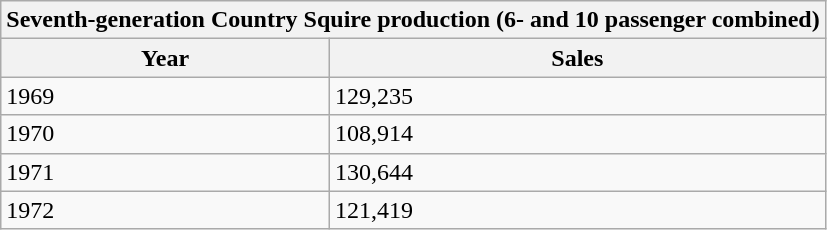<table class="wikitable">
<tr>
<th colspan="2">Seventh-generation Country Squire production (6- and 10 passenger combined)</th>
</tr>
<tr>
<th>Year</th>
<th>Sales</th>
</tr>
<tr>
<td>1969</td>
<td>129,235</td>
</tr>
<tr>
<td>1970</td>
<td>108,914</td>
</tr>
<tr>
<td>1971</td>
<td>130,644</td>
</tr>
<tr>
<td>1972</td>
<td>121,419</td>
</tr>
</table>
